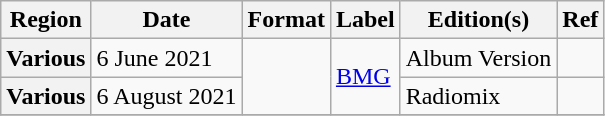<table class="wikitable plainrowheaders">
<tr>
<th scope="col">Region</th>
<th scope="col">Date</th>
<th scope="col">Format</th>
<th scope="col">Label</th>
<th scope="col">Edition(s)</th>
<th scope="col">Ref</th>
</tr>
<tr>
<th scope="row">Various</th>
<td rowspan="1">6 June 2021</td>
<td rowspan="2"></td>
<td rowspan="2"><a href='#'>BMG</a></td>
<td rowspan="1">Album Version</td>
<td rowspan="1"></td>
</tr>
<tr>
<th scope="row">Various</th>
<td rowspan="1">6 August 2021</td>
<td rowspan="1">Radiomix</td>
<td rowspan="1"></td>
</tr>
<tr>
</tr>
</table>
